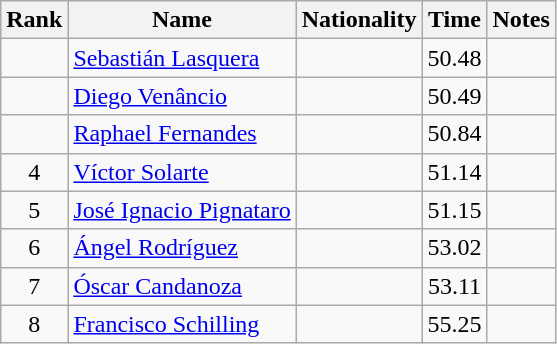<table class="wikitable sortable" style="text-align:center">
<tr>
<th>Rank</th>
<th>Name</th>
<th>Nationality</th>
<th>Time</th>
<th>Notes</th>
</tr>
<tr>
<td align=center></td>
<td align=left><a href='#'>Sebastián Lasquera</a></td>
<td align=left></td>
<td>50.48</td>
<td></td>
</tr>
<tr>
<td align=center></td>
<td align=left><a href='#'>Diego Venâncio</a></td>
<td align=left></td>
<td>50.49</td>
<td></td>
</tr>
<tr>
<td align=center></td>
<td align=left><a href='#'>Raphael Fernandes</a></td>
<td align=left></td>
<td>50.84</td>
<td></td>
</tr>
<tr>
<td align=center>4</td>
<td align=left><a href='#'>Víctor Solarte</a></td>
<td align=left></td>
<td>51.14</td>
<td></td>
</tr>
<tr>
<td align=center>5</td>
<td align=left><a href='#'>José Ignacio Pignataro</a></td>
<td align=left></td>
<td>51.15</td>
<td></td>
</tr>
<tr>
<td align=center>6</td>
<td align=left><a href='#'>Ángel Rodríguez</a></td>
<td align=left></td>
<td>53.02</td>
<td></td>
</tr>
<tr>
<td align=center>7</td>
<td align=left><a href='#'>Óscar Candanoza</a></td>
<td align=left></td>
<td>53.11</td>
<td></td>
</tr>
<tr>
<td align=center>8</td>
<td align=left><a href='#'>Francisco Schilling</a></td>
<td align=left></td>
<td>55.25</td>
<td></td>
</tr>
</table>
